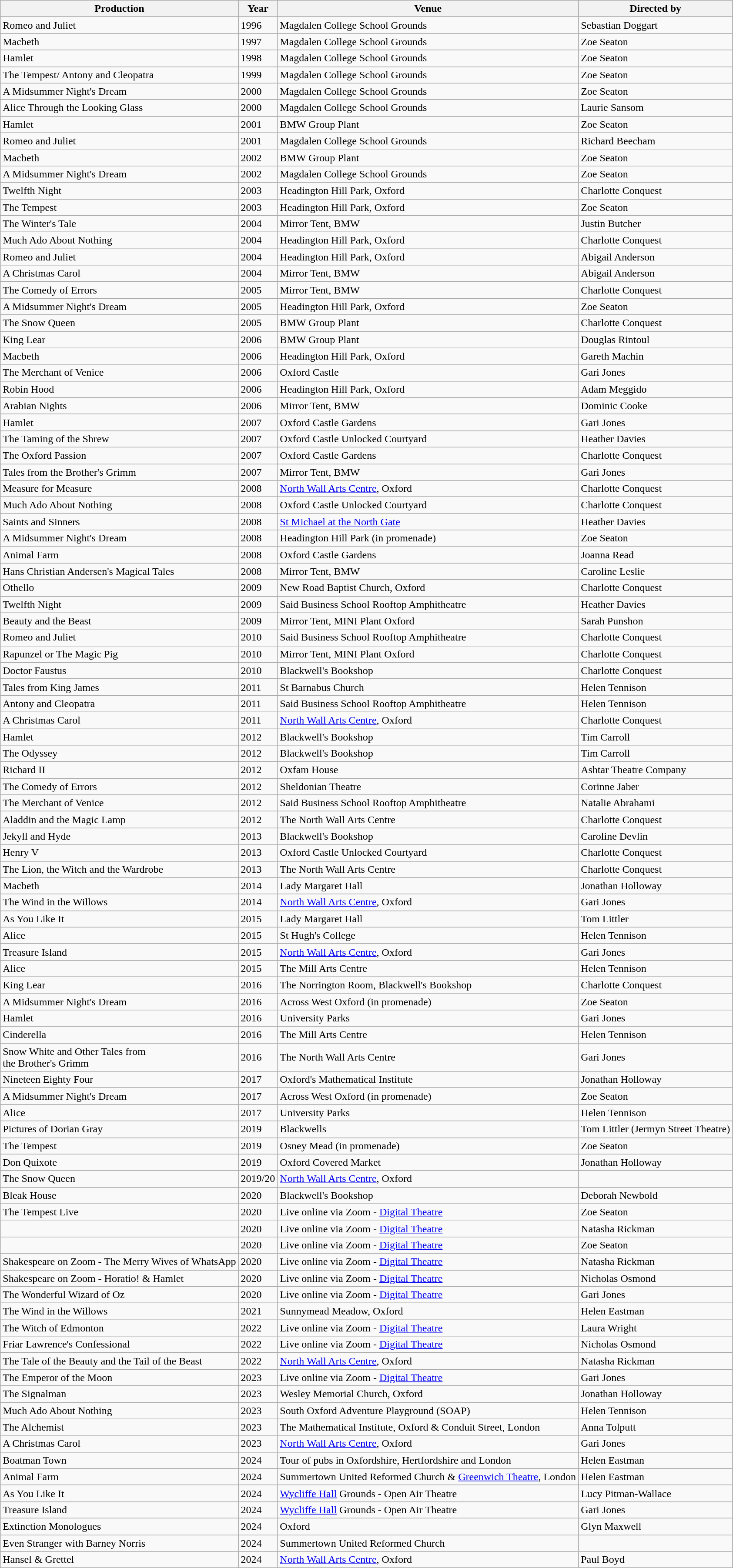<table class="wikitable sortable mw-collapsible">
<tr>
<th>Production</th>
<th>Year</th>
<th>Venue</th>
<th>Directed by</th>
</tr>
<tr>
<td>Romeo and Juliet</td>
<td>1996</td>
<td>Magdalen College School Grounds</td>
<td>Sebastian Doggart</td>
</tr>
<tr>
<td>Macbeth</td>
<td>1997</td>
<td>Magdalen College School Grounds</td>
<td>Zoe Seaton</td>
</tr>
<tr>
<td>Hamlet</td>
<td>1998</td>
<td>Magdalen College School Grounds</td>
<td>Zoe Seaton</td>
</tr>
<tr>
<td>The Tempest/ Antony and Cleopatra</td>
<td>1999</td>
<td>Magdalen College School Grounds</td>
<td>Zoe Seaton</td>
</tr>
<tr>
<td>A Midsummer Night's Dream</td>
<td>2000</td>
<td>Magdalen College School Grounds</td>
<td>Zoe Seaton</td>
</tr>
<tr>
<td>Alice Through the Looking Glass</td>
<td>2000</td>
<td>Magdalen College School Grounds</td>
<td>Laurie Sansom</td>
</tr>
<tr>
<td>Hamlet</td>
<td>2001</td>
<td>BMW Group Plant</td>
<td>Zoe Seaton</td>
</tr>
<tr>
<td>Romeo and Juliet</td>
<td>2001</td>
<td>Magdalen College School Grounds</td>
<td>Richard Beecham</td>
</tr>
<tr>
<td>Macbeth</td>
<td>2002</td>
<td>BMW Group Plant</td>
<td>Zoe Seaton</td>
</tr>
<tr>
<td>A Midsummer Night's Dream</td>
<td>2002</td>
<td>Magdalen College School Grounds</td>
<td>Zoe Seaton</td>
</tr>
<tr>
<td>Twelfth Night</td>
<td>2003</td>
<td>Headington Hill Park, Oxford</td>
<td>Charlotte Conquest</td>
</tr>
<tr>
<td>The Tempest</td>
<td>2003</td>
<td>Headington Hill Park, Oxford</td>
<td>Zoe Seaton</td>
</tr>
<tr>
<td>The Winter's Tale</td>
<td>2004</td>
<td>Mirror Tent, BMW</td>
<td>Justin Butcher</td>
</tr>
<tr>
<td>Much Ado About Nothing</td>
<td>2004</td>
<td>Headington Hill Park, Oxford</td>
<td>Charlotte Conquest</td>
</tr>
<tr>
<td>Romeo and Juliet</td>
<td>2004</td>
<td>Headington Hill Park, Oxford</td>
<td>Abigail Anderson</td>
</tr>
<tr>
<td>A Christmas Carol</td>
<td>2004</td>
<td>Mirror Tent, BMW</td>
<td>Abigail Anderson</td>
</tr>
<tr>
<td>The Comedy of Errors</td>
<td>2005</td>
<td>Mirror Tent, BMW</td>
<td>Charlotte Conquest</td>
</tr>
<tr>
<td>A Midsummer Night's Dream</td>
<td>2005</td>
<td>Headington Hill Park, Oxford</td>
<td>Zoe Seaton</td>
</tr>
<tr>
<td>The Snow Queen</td>
<td>2005</td>
<td>BMW Group Plant</td>
<td>Charlotte Conquest</td>
</tr>
<tr>
<td>King Lear</td>
<td>2006</td>
<td>BMW Group Plant</td>
<td>Douglas Rintoul</td>
</tr>
<tr>
<td>Macbeth</td>
<td>2006</td>
<td>Headington Hill Park, Oxford</td>
<td>Gareth Machin</td>
</tr>
<tr>
<td>The Merchant of Venice</td>
<td>2006</td>
<td>Oxford Castle</td>
<td>Gari Jones</td>
</tr>
<tr>
<td>Robin Hood</td>
<td>2006</td>
<td>Headington Hill Park, Oxford</td>
<td>Adam Meggido</td>
</tr>
<tr>
<td>Arabian Nights</td>
<td>2006</td>
<td>Mirror Tent, BMW</td>
<td>Dominic Cooke</td>
</tr>
<tr>
<td>Hamlet</td>
<td>2007</td>
<td>Oxford Castle Gardens</td>
<td>Gari Jones</td>
</tr>
<tr>
<td>The Taming of the Shrew</td>
<td>2007</td>
<td>Oxford Castle Unlocked Courtyard</td>
<td>Heather Davies</td>
</tr>
<tr>
<td>The Oxford Passion</td>
<td>2007</td>
<td>Oxford Castle Gardens</td>
<td>Charlotte Conquest</td>
</tr>
<tr>
<td>Tales from the Brother's Grimm</td>
<td>2007</td>
<td>Mirror Tent, BMW</td>
<td>Gari Jones</td>
</tr>
<tr>
<td>Measure for Measure</td>
<td>2008</td>
<td><a href='#'>North Wall Arts Centre</a>, Oxford</td>
<td>Charlotte Conquest</td>
</tr>
<tr>
<td>Much Ado About Nothing</td>
<td>2008</td>
<td>Oxford Castle Unlocked Courtyard</td>
<td>Charlotte Conquest</td>
</tr>
<tr>
<td>Saints and Sinners</td>
<td>2008</td>
<td><a href='#'>St Michael at the North Gate</a></td>
<td>Heather Davies</td>
</tr>
<tr>
<td>A Midsummer Night's Dream</td>
<td>2008</td>
<td>Headington Hill Park (in promenade)</td>
<td>Zoe Seaton</td>
</tr>
<tr>
<td>Animal Farm</td>
<td>2008</td>
<td>Oxford Castle Gardens</td>
<td>Joanna Read</td>
</tr>
<tr>
<td>Hans Christian Andersen's Magical Tales</td>
<td>2008</td>
<td>Mirror Tent, BMW</td>
<td>Caroline Leslie</td>
</tr>
<tr>
<td>Othello</td>
<td>2009</td>
<td>New Road Baptist Church, Oxford</td>
<td>Charlotte Conquest</td>
</tr>
<tr>
<td>Twelfth Night</td>
<td>2009</td>
<td>Said Business School Rooftop Amphitheatre</td>
<td>Heather Davies</td>
</tr>
<tr>
<td>Beauty and the Beast</td>
<td>2009</td>
<td>Mirror Tent, MINI Plant Oxford</td>
<td>Sarah Punshon</td>
</tr>
<tr>
<td>Romeo and Juliet</td>
<td>2010</td>
<td>Said Business School Rooftop Amphitheatre</td>
<td>Charlotte Conquest</td>
</tr>
<tr>
<td>Rapunzel or The Magic Pig</td>
<td>2010</td>
<td>Mirror Tent, MINI Plant Oxford</td>
<td>Charlotte Conquest</td>
</tr>
<tr>
<td>Doctor Faustus</td>
<td>2010</td>
<td>Blackwell's Bookshop</td>
<td>Charlotte Conquest</td>
</tr>
<tr>
<td>Tales from King James</td>
<td>2011</td>
<td>St Barnabus Church</td>
<td>Helen Tennison</td>
</tr>
<tr>
<td>Antony and Cleopatra</td>
<td>2011</td>
<td>Said Business School Rooftop Amphitheatre</td>
<td>Helen Tennison</td>
</tr>
<tr>
<td>A Christmas Carol</td>
<td>2011</td>
<td><a href='#'>North Wall Arts Centre</a>, Oxford</td>
<td>Charlotte Conquest</td>
</tr>
<tr>
<td>Hamlet</td>
<td>2012</td>
<td>Blackwell's Bookshop</td>
<td>Tim Carroll</td>
</tr>
<tr>
<td>The Odyssey</td>
<td>2012</td>
<td>Blackwell's Bookshop</td>
<td>Tim Carroll</td>
</tr>
<tr>
<td>Richard II</td>
<td>2012</td>
<td>Oxfam House</td>
<td>Ashtar Theatre Company</td>
</tr>
<tr>
<td>The Comedy of Errors</td>
<td>2012</td>
<td>Sheldonian Theatre</td>
<td>Corinne Jaber</td>
</tr>
<tr>
<td>The Merchant of Venice</td>
<td>2012</td>
<td>Said Business School Rooftop Amphitheatre</td>
<td>Natalie Abrahami</td>
</tr>
<tr>
<td>Aladdin and the Magic Lamp</td>
<td>2012</td>
<td>The North Wall Arts Centre</td>
<td>Charlotte Conquest</td>
</tr>
<tr>
<td>Jekyll and Hyde</td>
<td>2013</td>
<td>Blackwell's Bookshop</td>
<td>Caroline Devlin</td>
</tr>
<tr>
<td>Henry V</td>
<td>2013</td>
<td>Oxford Castle Unlocked Courtyard</td>
<td>Charlotte Conquest</td>
</tr>
<tr>
<td>The Lion, the Witch and the Wardrobe</td>
<td>2013</td>
<td>The North Wall Arts Centre</td>
<td>Charlotte Conquest</td>
</tr>
<tr>
<td>Macbeth</td>
<td>2014</td>
<td>Lady Margaret Hall</td>
<td>Jonathan Holloway</td>
</tr>
<tr>
<td>The Wind in the Willows</td>
<td>2014</td>
<td><a href='#'>North Wall Arts Centre</a>, Oxford</td>
<td>Gari Jones</td>
</tr>
<tr>
<td>As You Like It</td>
<td>2015</td>
<td>Lady Margaret Hall</td>
<td>Tom Littler</td>
</tr>
<tr>
<td>Alice</td>
<td>2015</td>
<td>St Hugh's College</td>
<td>Helen Tennison</td>
</tr>
<tr>
<td>Treasure Island</td>
<td>2015</td>
<td><a href='#'>North Wall Arts Centre</a>, Oxford</td>
<td>Gari Jones</td>
</tr>
<tr>
<td>Alice</td>
<td>2015</td>
<td>The Mill Arts Centre</td>
<td>Helen Tennison</td>
</tr>
<tr>
<td>King Lear</td>
<td>2016</td>
<td>The Norrington Room, Blackwell's Bookshop</td>
<td>Charlotte Conquest</td>
</tr>
<tr>
<td>A Midsummer Night's Dream</td>
<td>2016</td>
<td>Across West Oxford (in promenade)</td>
<td>Zoe Seaton</td>
</tr>
<tr>
<td>Hamlet</td>
<td>2016</td>
<td>University Parks</td>
<td>Gari Jones</td>
</tr>
<tr>
<td>Cinderella</td>
<td>2016</td>
<td>The Mill Arts Centre</td>
<td>Helen Tennison</td>
</tr>
<tr>
<td>Snow White and Other Tales from<br>the Brother's Grimm</td>
<td>2016</td>
<td>The North Wall Arts Centre</td>
<td>Gari Jones</td>
</tr>
<tr>
<td>Nineteen Eighty Four</td>
<td>2017</td>
<td>Oxford's Mathematical Institute</td>
<td>Jonathan Holloway</td>
</tr>
<tr>
<td>A Midsummer Night's Dream</td>
<td>2017</td>
<td>Across West Oxford (in promenade)</td>
<td>Zoe Seaton</td>
</tr>
<tr>
<td>Alice</td>
<td>2017</td>
<td>University Parks</td>
<td>Helen Tennison</td>
</tr>
<tr>
<td>Pictures of Dorian Gray</td>
<td>2019</td>
<td>Blackwells</td>
<td>Tom Littler (Jermyn Street Theatre)</td>
</tr>
<tr>
<td>The Tempest</td>
<td>2019</td>
<td>Osney Mead (in promenade)</td>
<td>Zoe Seaton</td>
</tr>
<tr>
<td>Don Quixote</td>
<td>2019</td>
<td>Oxford Covered Market</td>
<td>Jonathan Holloway</td>
</tr>
<tr>
<td>The Snow Queen</td>
<td>2019/20</td>
<td><a href='#'>North Wall Arts Centre</a>, Oxford</td>
<td></td>
</tr>
<tr>
<td>Bleak House</td>
<td>2020</td>
<td>Blackwell's Bookshop</td>
<td>Deborah Newbold</td>
</tr>
<tr>
<td>The Tempest Live</td>
<td>2020</td>
<td>Live online via Zoom - <a href='#'>Digital Theatre</a></td>
<td>Zoe Seaton</td>
</tr>
<tr>
<td></td>
<td>2020</td>
<td>Live online via Zoom - <a href='#'>Digital Theatre</a></td>
<td>Natasha Rickman</td>
</tr>
<tr>
<td></td>
<td>2020</td>
<td>Live online via Zoom - <a href='#'>Digital Theatre</a></td>
<td>Zoe Seaton</td>
</tr>
<tr>
<td>Shakespeare on Zoom - The Merry Wives of WhatsApp</td>
<td>2020</td>
<td>Live online via Zoom - <a href='#'>Digital Theatre</a></td>
<td>Natasha Rickman</td>
</tr>
<tr>
<td>Shakespeare on Zoom - Horatio! & Hamlet</td>
<td>2020</td>
<td>Live online via Zoom - <a href='#'>Digital Theatre</a></td>
<td>Nicholas Osmond</td>
</tr>
<tr>
<td>The Wonderful Wizard of Oz</td>
<td>2020</td>
<td>Live online via Zoom - <a href='#'>Digital Theatre</a></td>
<td>Gari Jones</td>
</tr>
<tr>
<td>The Wind in the Willows</td>
<td>2021</td>
<td>Sunnymead Meadow, Oxford</td>
<td>Helen Eastman</td>
</tr>
<tr>
<td>The Witch of Edmonton</td>
<td>2022</td>
<td>Live online via Zoom - <a href='#'>Digital Theatre</a></td>
<td>Laura Wright</td>
</tr>
<tr>
<td>Friar Lawrence's Confessional</td>
<td>2022</td>
<td>Live online via Zoom - <a href='#'>Digital Theatre</a></td>
<td>Nicholas Osmond</td>
</tr>
<tr>
<td>The Tale of the Beauty and the Tail of the Beast</td>
<td>2022</td>
<td><a href='#'>North Wall Arts Centre</a>, Oxford</td>
<td>Natasha Rickman</td>
</tr>
<tr>
<td>The Emperor of the Moon</td>
<td>2023</td>
<td>Live online via Zoom - <a href='#'>Digital Theatre</a></td>
<td>Gari Jones</td>
</tr>
<tr>
<td>The Signalman</td>
<td>2023</td>
<td>Wesley Memorial Church, Oxford</td>
<td>Jonathan Holloway</td>
</tr>
<tr>
<td>Much Ado About Nothing</td>
<td>2023</td>
<td>South Oxford Adventure Playground (SOAP)</td>
<td>Helen Tennison</td>
</tr>
<tr>
<td>The Alchemist</td>
<td>2023</td>
<td>The Mathematical Institute, Oxford & Conduit Street, London</td>
<td>Anna Tolputt</td>
</tr>
<tr>
<td>A Christmas Carol</td>
<td>2023</td>
<td><a href='#'>North Wall Arts Centre</a>, Oxford</td>
<td>Gari Jones</td>
</tr>
<tr>
<td>Boatman Town</td>
<td>2024</td>
<td>Tour of pubs in Oxfordshire, Hertfordshire and London</td>
<td>Helen Eastman</td>
</tr>
<tr>
<td>Animal Farm</td>
<td>2024</td>
<td>Summertown United Reformed Church & <a href='#'>Greenwich Theatre</a>, London</td>
<td>Helen Eastman</td>
</tr>
<tr>
<td>As You Like It</td>
<td>2024</td>
<td><a href='#'>Wycliffe Hall</a> Grounds - Open Air Theatre</td>
<td>Lucy Pitman-Wallace</td>
</tr>
<tr>
<td>Treasure Island</td>
<td>2024</td>
<td><a href='#'>Wycliffe Hall</a> Grounds - Open Air Theatre</td>
<td>Gari Jones</td>
</tr>
<tr>
<td>Extinction Monologues</td>
<td>2024</td>
<td>Oxford</td>
<td>Glyn Maxwell</td>
</tr>
<tr>
<td>Even Stranger with Barney Norris</td>
<td>2024</td>
<td>Summertown United Reformed Church</td>
<td></td>
</tr>
<tr>
<td>Hansel & Grettel</td>
<td>2024</td>
<td><a href='#'>North Wall Arts Centre</a>, Oxford</td>
<td>Paul Boyd</td>
</tr>
</table>
